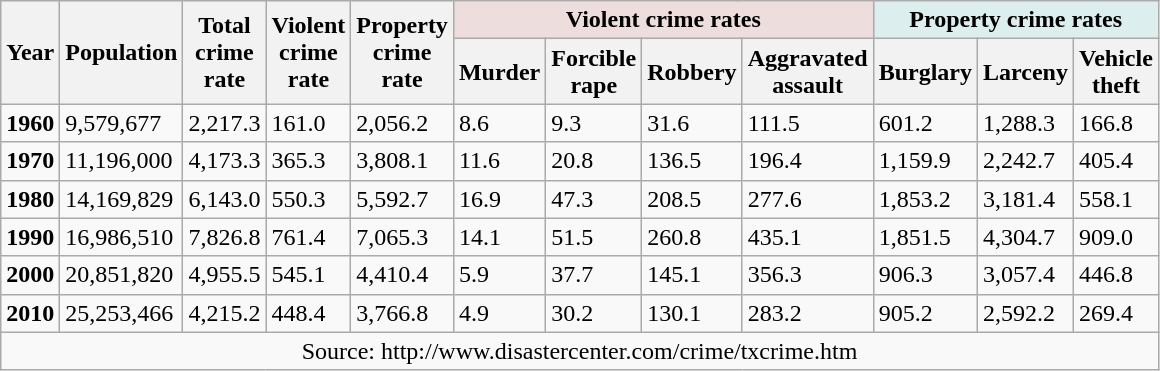<table class="wikitable sortable">
<tr>
<th rowspan = 2>Year</th>
<th rowspan = 2>Population</th>
<th rowspan = 2>Total<br>crime<br>rate</th>
<th rowspan = 2>Violent<br>crime<br>rate</th>
<th rowspan = 2>Property<br>crime<br>rate</th>
<th colspan=4 style="background: #edd">Violent crime rates</th>
<th colspan=3 style="background: #dee">Property crime rates</th>
</tr>
<tr>
<th>Murder</th>
<th>Forcible<br>rape</th>
<th>Robbery</th>
<th>Aggravated<br>assault</th>
<th>Burglary</th>
<th>Larceny</th>
<th>Vehicle<br>theft</th>
</tr>
<tr>
<td><strong>1960</strong></td>
<td>9,579,677</td>
<td>2,217.3</td>
<td>161.0</td>
<td>2,056.2</td>
<td>8.6</td>
<td>9.3</td>
<td>31.6</td>
<td>111.5</td>
<td>601.2</td>
<td>1,288.3</td>
<td>166.8</td>
</tr>
<tr>
<td><strong>1970</strong></td>
<td>11,196,000</td>
<td>4,173.3</td>
<td>365.3</td>
<td>3,808.1</td>
<td>11.6</td>
<td>20.8</td>
<td>136.5</td>
<td>196.4</td>
<td>1,159.9</td>
<td>2,242.7</td>
<td>405.4</td>
</tr>
<tr>
<td><strong>1980</strong></td>
<td>14,169,829</td>
<td>6,143.0</td>
<td>550.3</td>
<td>5,592.7</td>
<td>16.9</td>
<td>47.3</td>
<td>208.5</td>
<td>277.6</td>
<td>1,853.2</td>
<td>3,181.4</td>
<td>558.1</td>
</tr>
<tr>
<td><strong>1990</strong></td>
<td>16,986,510</td>
<td>7,826.8</td>
<td>761.4</td>
<td>7,065.3</td>
<td>14.1</td>
<td>51.5</td>
<td>260.8</td>
<td>435.1</td>
<td>1,851.5</td>
<td>4,304.7</td>
<td>909.0</td>
</tr>
<tr>
<td><strong>2000</strong></td>
<td>20,851,820</td>
<td>4,955.5</td>
<td>545.1</td>
<td>4,410.4</td>
<td>5.9</td>
<td>37.7</td>
<td>145.1</td>
<td>356.3</td>
<td>906.3</td>
<td>3,057.4</td>
<td>446.8</td>
</tr>
<tr>
<td><strong>2010</strong></td>
<td>25,253,466</td>
<td>4,215.2</td>
<td>448.4</td>
<td>3,766.8</td>
<td>4.9</td>
<td>30.2</td>
<td>130.1</td>
<td>283.2</td>
<td>905.2</td>
<td>2,592.2</td>
<td>269.4</td>
</tr>
<tr>
<td colspan=12 align="center">Source: http://www.disastercenter.com/crime/txcrime.htm</td>
</tr>
</table>
